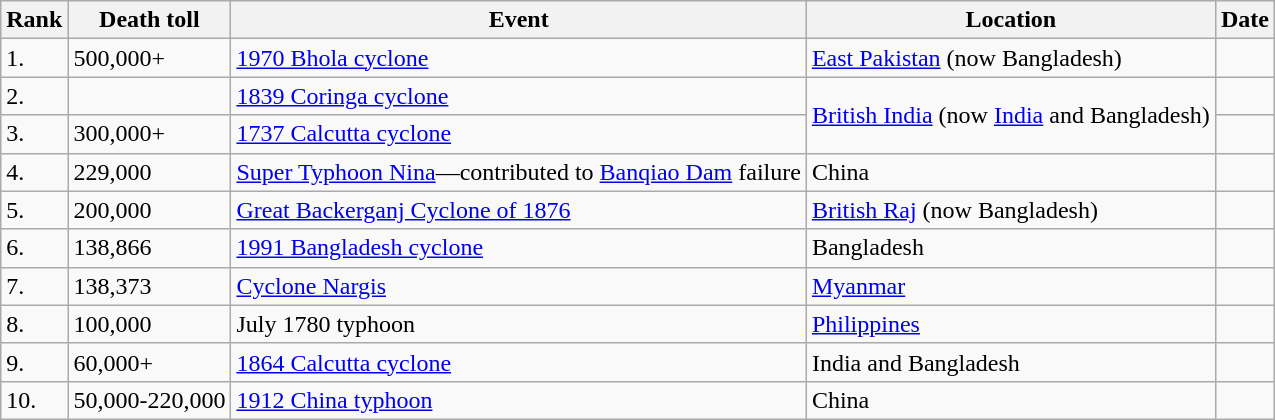<table class="sortable wikitable" style="font-size:100%">
<tr>
<th>Rank</th>
<th>Death toll</th>
<th>Event</th>
<th>Location</th>
<th>Date</th>
</tr>
<tr>
<td>1.</td>
<td>500,000+</td>
<td><a href='#'>1970 Bhola cyclone</a></td>
<td><a href='#'>East Pakistan</a> (now Bangladesh)</td>
<td></td>
</tr>
<tr>
<td>2.</td>
<td></td>
<td><a href='#'>1839 Coringa cyclone</a></td>
<td rowspan="2"><a href='#'>British India</a> (now <a href='#'>India</a> and Bangladesh)</td>
<td></td>
</tr>
<tr>
<td>3.</td>
<td>300,000+</td>
<td><a href='#'>1737 Calcutta cyclone</a></td>
<td></td>
</tr>
<tr>
<td>4.</td>
<td>229,000</td>
<td><a href='#'>Super Typhoon Nina</a>—contributed to <a href='#'>Banqiao Dam</a> failure</td>
<td>China</td>
<td></td>
</tr>
<tr>
<td>5.</td>
<td>200,000</td>
<td><a href='#'>Great Backerganj Cyclone of 1876</a></td>
<td><a href='#'>British Raj</a> (now Bangladesh)</td>
<td></td>
</tr>
<tr>
<td>6.</td>
<td>138,866</td>
<td><a href='#'>1991 Bangladesh cyclone</a></td>
<td>Bangladesh</td>
<td></td>
</tr>
<tr>
<td>7.</td>
<td>138,373</td>
<td><a href='#'>Cyclone Nargis</a></td>
<td><a href='#'>Myanmar</a></td>
<td></td>
</tr>
<tr>
<td>8.</td>
<td>100,000</td>
<td>July 1780 typhoon</td>
<td><a href='#'>Philippines</a></td>
<td></td>
</tr>
<tr>
<td>9.</td>
<td>60,000+</td>
<td><a href='#'>1864 Calcutta cyclone</a></td>
<td>India and Bangladesh</td>
<td></td>
</tr>
<tr>
<td>10.</td>
<td>50,000-220,000</td>
<td><a href='#'>1912 China typhoon</a></td>
<td>China</td>
<td></td>
</tr>
</table>
